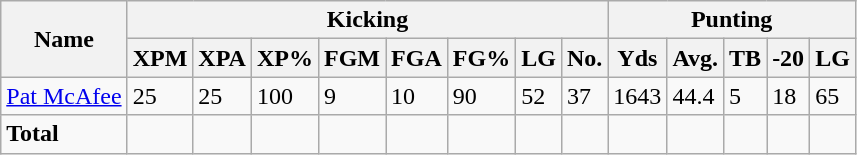<table class="wikitable" style="white-space:nowrap;">
<tr>
<th rowspan="2">Name</th>
<th colspan="8">Kicking</th>
<th colspan="5">Punting</th>
</tr>
<tr>
<th>XPM</th>
<th>XPA</th>
<th>XP%</th>
<th>FGM</th>
<th>FGA</th>
<th>FG%</th>
<th>LG</th>
<th>No.</th>
<th>Yds</th>
<th>Avg.</th>
<th>TB</th>
<th>-20</th>
<th>LG</th>
</tr>
<tr>
<td><a href='#'>Pat McAfee</a></td>
<td>25</td>
<td>25</td>
<td>100</td>
<td>9</td>
<td>10</td>
<td>90</td>
<td>52</td>
<td>37</td>
<td>1643</td>
<td>44.4</td>
<td>5</td>
<td>18</td>
<td>65</td>
</tr>
<tr>
<td><strong>Total</strong></td>
<td></td>
<td></td>
<td></td>
<td></td>
<td></td>
<td></td>
<td></td>
<td></td>
<td></td>
<td></td>
<td></td>
<td></td>
<td></td>
</tr>
</table>
